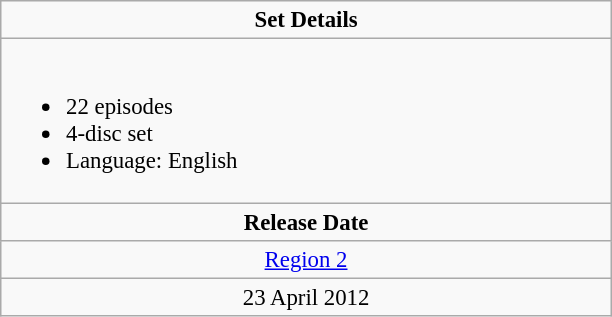<table class="wikitable" style="font-size: 95%;">
<tr valign="top">
<td align="center" width="400" colspan="3"><strong>Set Details</strong></td>
</tr>
<tr valign="top">
<td colspan="3" align="left" width="400"><br><ul><li>22 episodes</li><li>4-disc set</li><li>Language: English</li></ul></td>
</tr>
<tr>
<td colspan="3" align="center"><strong>Release Date</strong></td>
</tr>
<tr>
<td align="center"><a href='#'>Region 2</a></td>
</tr>
<tr>
<td align="center">23 April 2012</td>
</tr>
</table>
